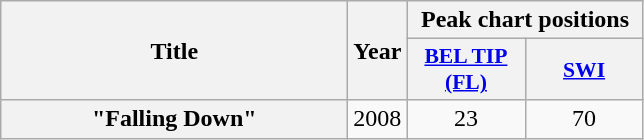<table class="wikitable plainrowheaders" style="text-align:center;">
<tr>
<th scope="col" rowspan="2" style="width:14em;">Title</th>
<th scope="col" rowspan="2">Year</th>
<th scope="col" colspan="2">Peak chart positions</th>
</tr>
<tr>
<th style="width:5em;font-size:90%"><a href='#'>BEL TIP<br>(FL)</a><br></th>
<th style="width:5em;font-size:90%"><a href='#'>SWI</a><br></th>
</tr>
<tr>
<th scope="row">"Falling Down"</th>
<td>2008</td>
<td>23</td>
<td>70</td>
</tr>
</table>
